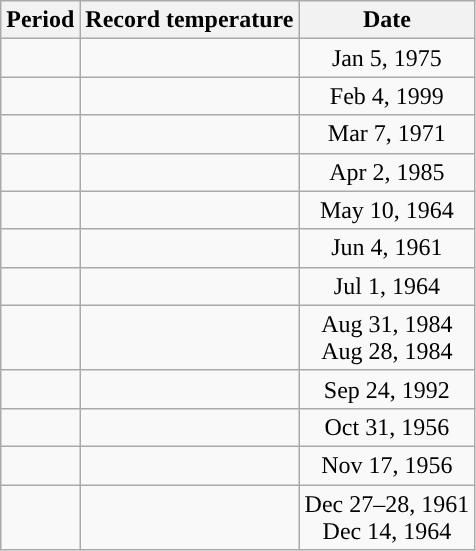<table class="wikitable mw-collapsible sortable" style="text-align:center;">
<tr>
<th>Period</th>
<th>Record temperature</th>
<th>Date</th>
</tr>
<tr>
<td></td>
<td></td>
<td>Jan 5, 1975</td>
</tr>
<tr>
<td></td>
<td></td>
<td>Feb 4, 1999</td>
</tr>
<tr>
<td></td>
<td></td>
<td>Mar 7, 1971</td>
</tr>
<tr>
<td></td>
<td></td>
<td>Apr 2, 1985</td>
</tr>
<tr>
<td></td>
<td></td>
<td>May 10, 1964</td>
</tr>
<tr>
<td></td>
<td></td>
<td>Jun 4, 1961</td>
</tr>
<tr>
<td></td>
<td></td>
<td>Jul 1, 1964</td>
</tr>
<tr>
<td></td>
<td></td>
<td data-sort-value="Aug 31, 1984">Aug 31, 1984<br>Aug 28, 1984</td>
</tr>
<tr>
<td></td>
<td></td>
<td>Sep 24, 1992</td>
</tr>
<tr>
<td></td>
<td></td>
<td>Oct 31, 1956</td>
</tr>
<tr>
<td></td>
<td></td>
<td>Nov 17, 1956</td>
</tr>
<tr>
<td></td>
<td></td>
<td data-sort-value="Dec 27">Dec 27–28, 1961<br>Dec 14, 1964</td>
</tr>
</table>
